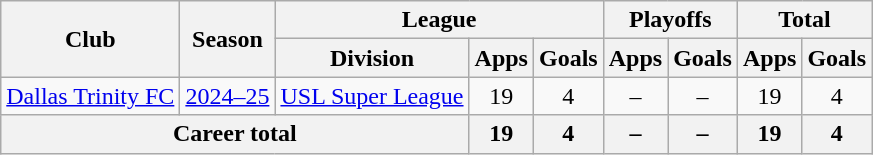<table class="wikitable" style="text-align:center">
<tr>
<th rowspan="2">Club</th>
<th rowspan="2">Season</th>
<th colspan="3">League</th>
<th colspan="2">Playoffs</th>
<th colspan="2">Total</th>
</tr>
<tr>
<th>Division</th>
<th>Apps</th>
<th>Goals</th>
<th>Apps</th>
<th>Goals</th>
<th>Apps</th>
<th>Goals</th>
</tr>
<tr>
<td><a href='#'>Dallas Trinity FC</a></td>
<td><a href='#'>2024–25</a></td>
<td><a href='#'>USL Super League</a></td>
<td>19</td>
<td>4</td>
<td>–</td>
<td>–</td>
<td>19</td>
<td>4</td>
</tr>
<tr>
<th colspan="3">Career total</th>
<th>19</th>
<th>4</th>
<th>–</th>
<th>–</th>
<th>19</th>
<th>4</th>
</tr>
</table>
